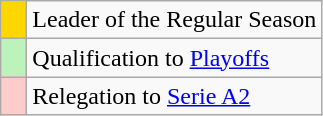<table class="wikitable">
<tr>
<td style="width:10px; background:gold;"></td>
<td>Leader of the Regular Season</td>
</tr>
<tr>
<td style="width:10px; background:#BBF3BB;"></td>
<td>Qualification to <a href='#'>Playoffs</a></td>
</tr>
<tr>
<td style="width:10px; background:#fcc;"></td>
<td>Relegation to <a href='#'>Serie A2</a></td>
</tr>
</table>
